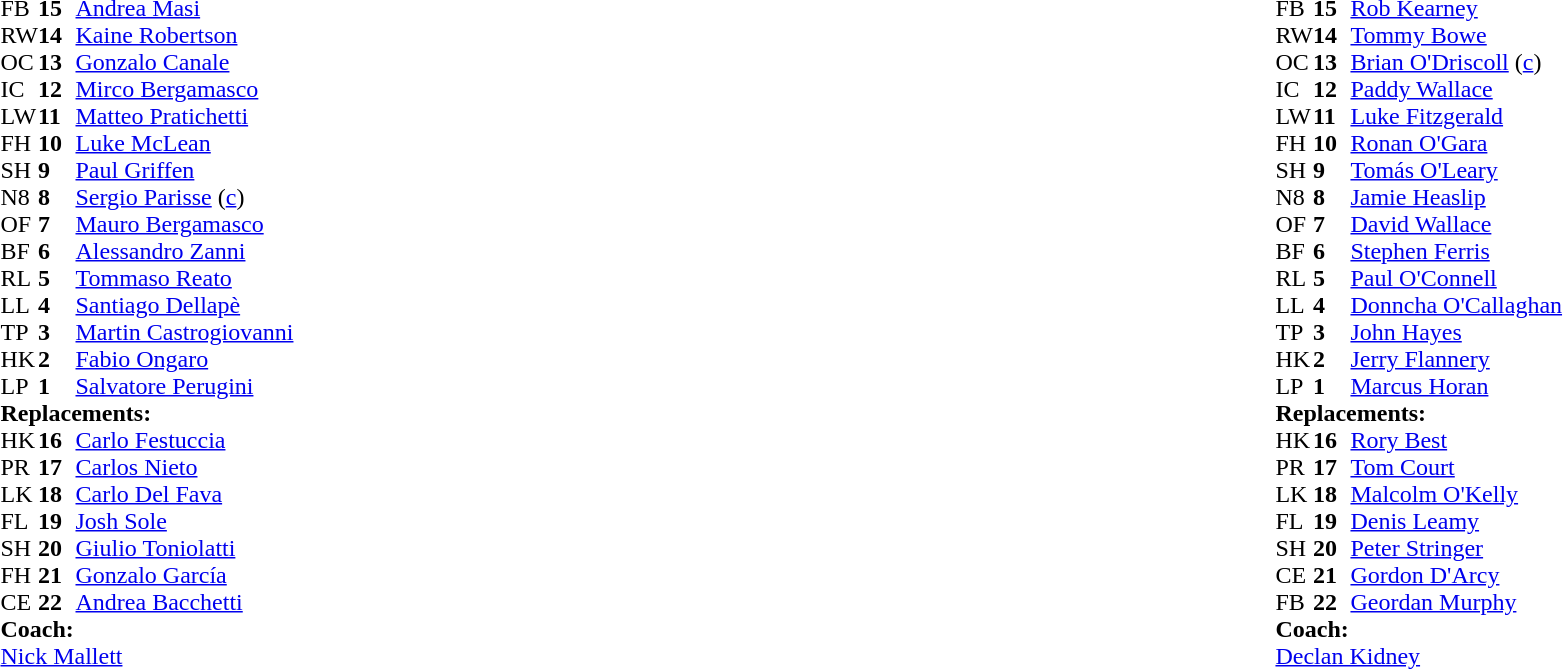<table width="100%">
<tr>
<td valign="top" width="50%"><br><table cellspacing="0" cellpadding="0">
<tr>
<th width="25"></th>
<th width="25"></th>
</tr>
<tr>
<td>FB</td>
<td><strong>15</strong></td>
<td><a href='#'>Andrea Masi</a></td>
<td></td>
</tr>
<tr>
<td>RW</td>
<td><strong>14</strong></td>
<td><a href='#'>Kaine Robertson</a></td>
<td></td>
<td></td>
</tr>
<tr>
<td>OC</td>
<td><strong>13</strong></td>
<td><a href='#'>Gonzalo Canale</a></td>
<td></td>
<td></td>
</tr>
<tr>
<td>IC</td>
<td><strong>12</strong></td>
<td><a href='#'>Mirco Bergamasco</a></td>
</tr>
<tr>
<td>LW</td>
<td><strong>11</strong></td>
<td><a href='#'>Matteo Pratichetti</a></td>
</tr>
<tr>
<td>FH</td>
<td><strong>10</strong></td>
<td><a href='#'>Luke McLean</a></td>
<td></td>
<td></td>
</tr>
<tr>
<td>SH</td>
<td><strong>9</strong></td>
<td><a href='#'>Paul Griffen</a></td>
</tr>
<tr>
<td>N8</td>
<td><strong>8</strong></td>
<td><a href='#'>Sergio Parisse</a> (<a href='#'>c</a>)</td>
</tr>
<tr>
<td>OF</td>
<td><strong>7</strong></td>
<td><a href='#'>Mauro Bergamasco</a></td>
</tr>
<tr>
<td>BF</td>
<td><strong>6</strong></td>
<td><a href='#'>Alessandro Zanni</a></td>
</tr>
<tr>
<td>RL</td>
<td><strong>5</strong></td>
<td><a href='#'>Tommaso Reato</a></td>
<td></td>
<td></td>
</tr>
<tr>
<td>LL</td>
<td><strong>4</strong></td>
<td><a href='#'>Santiago Dellapè</a></td>
<td></td>
<td></td>
</tr>
<tr>
<td>TP</td>
<td><strong>3</strong></td>
<td><a href='#'>Martin Castrogiovanni</a></td>
<td></td>
<td></td>
</tr>
<tr>
<td>HK</td>
<td><strong>2</strong></td>
<td><a href='#'>Fabio Ongaro</a></td>
<td></td>
<td></td>
</tr>
<tr>
<td>LP</td>
<td><strong>1</strong></td>
<td><a href='#'>Salvatore Perugini</a></td>
<td></td>
</tr>
<tr>
<td colspan="3"><strong>Replacements:</strong></td>
</tr>
<tr>
<td>HK</td>
<td><strong>16</strong></td>
<td><a href='#'>Carlo Festuccia</a></td>
<td></td>
<td></td>
</tr>
<tr>
<td>PR</td>
<td><strong>17</strong></td>
<td><a href='#'>Carlos Nieto</a></td>
<td></td>
<td></td>
</tr>
<tr>
<td>LK</td>
<td><strong>18</strong></td>
<td><a href='#'>Carlo Del Fava</a></td>
<td></td>
<td></td>
</tr>
<tr>
<td>FL</td>
<td><strong>19</strong></td>
<td><a href='#'>Josh Sole</a></td>
<td></td>
<td></td>
</tr>
<tr>
<td>SH</td>
<td><strong>20</strong></td>
<td><a href='#'>Giulio Toniolatti</a></td>
<td></td>
<td></td>
</tr>
<tr>
<td>FH</td>
<td><strong>21</strong></td>
<td><a href='#'>Gonzalo García</a></td>
<td></td>
<td></td>
</tr>
<tr>
<td>CE</td>
<td><strong>22</strong></td>
<td><a href='#'>Andrea Bacchetti</a></td>
<td></td>
<td></td>
</tr>
<tr>
<td colspan="3"><strong>Coach:</strong></td>
</tr>
<tr>
<td colspan="3"><a href='#'>Nick Mallett</a></td>
</tr>
</table>
</td>
<td style="vertical-align:top"></td>
<td style="vertical-align:top" width="50%"><br><table cellspacing="0" cellpadding="0" align="center">
<tr>
<th width="25"></th>
<th width="25"></th>
</tr>
<tr>
<td>FB</td>
<td><strong>15</strong></td>
<td><a href='#'>Rob Kearney</a></td>
</tr>
<tr>
<td>RW</td>
<td><strong>14</strong></td>
<td><a href='#'>Tommy Bowe</a></td>
</tr>
<tr>
<td>OC</td>
<td><strong>13</strong></td>
<td><a href='#'>Brian O'Driscoll</a> (<a href='#'>c</a>)</td>
</tr>
<tr>
<td>IC</td>
<td><strong>12</strong></td>
<td><a href='#'>Paddy Wallace</a></td>
<td></td>
<td></td>
</tr>
<tr>
<td>LW</td>
<td><strong>11</strong></td>
<td><a href='#'>Luke Fitzgerald</a></td>
</tr>
<tr>
<td>FH</td>
<td><strong>10</strong></td>
<td><a href='#'>Ronan O'Gara</a></td>
<td></td>
</tr>
<tr>
<td>SH</td>
<td><strong>9</strong></td>
<td><a href='#'>Tomás O'Leary</a></td>
<td></td>
<td></td>
</tr>
<tr>
<td>N8</td>
<td><strong>8</strong></td>
<td><a href='#'>Jamie Heaslip</a></td>
</tr>
<tr>
<td>OF</td>
<td><strong>7</strong></td>
<td><a href='#'>David Wallace</a></td>
</tr>
<tr>
<td>BF</td>
<td><strong>6</strong></td>
<td><a href='#'>Stephen Ferris</a></td>
<td></td>
<td></td>
</tr>
<tr>
<td>RL</td>
<td><strong>5</strong></td>
<td><a href='#'>Paul O'Connell</a></td>
<td></td>
<td></td>
</tr>
<tr>
<td>LL</td>
<td><strong>4</strong></td>
<td><a href='#'>Donncha O'Callaghan</a></td>
</tr>
<tr>
<td>TP</td>
<td><strong>3</strong></td>
<td><a href='#'>John Hayes</a></td>
</tr>
<tr>
<td>HK</td>
<td><strong>2</strong></td>
<td><a href='#'>Jerry Flannery</a></td>
<td></td>
<td></td>
</tr>
<tr>
<td>LP</td>
<td><strong>1</strong></td>
<td><a href='#'>Marcus Horan</a></td>
<td></td>
<td></td>
</tr>
<tr>
<td colspan="3"><strong>Replacements:</strong></td>
</tr>
<tr>
<td>HK</td>
<td><strong>16</strong></td>
<td><a href='#'>Rory Best</a></td>
<td></td>
<td></td>
</tr>
<tr>
<td>PR</td>
<td><strong>17</strong></td>
<td><a href='#'>Tom Court</a></td>
<td></td>
<td></td>
</tr>
<tr>
<td>LK</td>
<td><strong>18</strong></td>
<td><a href='#'>Malcolm O'Kelly</a></td>
<td></td>
<td></td>
</tr>
<tr>
<td>FL</td>
<td><strong>19</strong></td>
<td><a href='#'>Denis Leamy</a></td>
<td></td>
<td></td>
</tr>
<tr>
<td>SH</td>
<td><strong>20</strong></td>
<td><a href='#'>Peter Stringer</a></td>
<td></td>
<td></td>
</tr>
<tr>
<td>CE</td>
<td><strong>21</strong></td>
<td><a href='#'>Gordon D'Arcy</a></td>
<td></td>
<td></td>
</tr>
<tr>
<td>FB</td>
<td><strong>22</strong></td>
<td><a href='#'>Geordan Murphy</a></td>
</tr>
<tr>
<td colspan="3"><strong>Coach:</strong></td>
</tr>
<tr>
<td colspan="3"><a href='#'>Declan Kidney</a></td>
</tr>
</table>
</td>
</tr>
</table>
